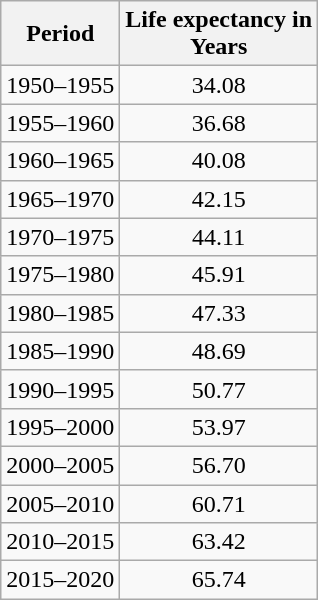<table class="wikitable" style="text-align: center;">
<tr>
<th>Period</th>
<th>Life expectancy in <br> Years</th>
</tr>
<tr>
<td>1950–1955</td>
<td>34.08</td>
</tr>
<tr>
<td>1955–1960</td>
<td> 36.68</td>
</tr>
<tr>
<td>1960–1965</td>
<td> 40.08</td>
</tr>
<tr>
<td>1965–1970</td>
<td> 42.15</td>
</tr>
<tr>
<td>1970–1975</td>
<td> 44.11</td>
</tr>
<tr>
<td>1975–1980</td>
<td> 45.91</td>
</tr>
<tr>
<td>1980–1985</td>
<td> 47.33</td>
</tr>
<tr>
<td>1985–1990</td>
<td> 48.69</td>
</tr>
<tr>
<td>1990–1995</td>
<td> 50.77</td>
</tr>
<tr>
<td>1995–2000</td>
<td> 53.97</td>
</tr>
<tr>
<td>2000–2005</td>
<td> 56.70</td>
</tr>
<tr>
<td>2005–2010</td>
<td> 60.71</td>
</tr>
<tr>
<td>2010–2015</td>
<td> 63.42</td>
</tr>
<tr>
<td>2015–2020</td>
<td> 65.74</td>
</tr>
</table>
